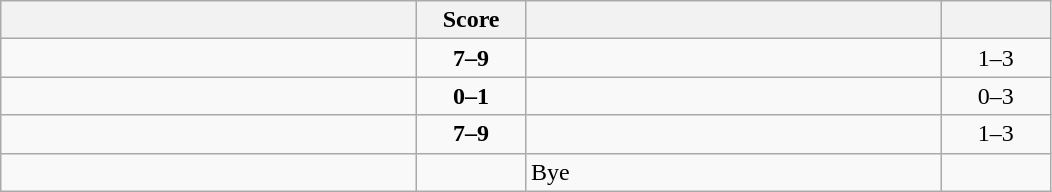<table class="wikitable" style="text-align: center; ">
<tr>
<th align="right" width="270"></th>
<th width="65">Score</th>
<th align="left" width="270"></th>
<th width="65"></th>
</tr>
<tr>
<td align="left"></td>
<td><strong>7–9</strong></td>
<td align="left"><strong></strong></td>
<td>1–3 <strong></strong></td>
</tr>
<tr>
<td align="left"></td>
<td><strong>0–1</strong></td>
<td align="left"><strong></strong></td>
<td>0–3 <strong></strong></td>
</tr>
<tr>
<td align="left"></td>
<td><strong>7–9</strong></td>
<td align="left"><strong></strong></td>
<td>1–3 <strong></strong></td>
</tr>
<tr>
<td align="left"><strong></strong></td>
<td></td>
<td align="left">Bye</td>
<td></td>
</tr>
</table>
